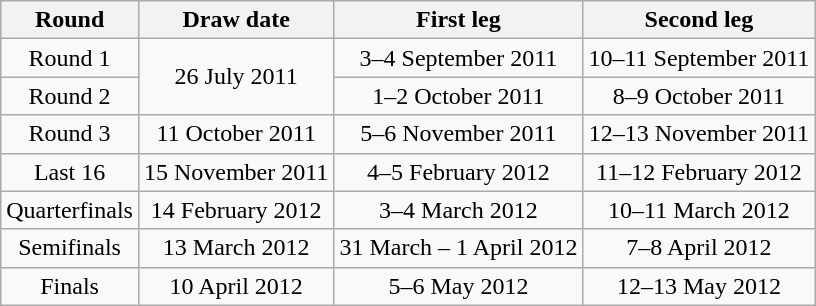<table class="wikitable" border="1">
<tr align="center">
<th>Round</th>
<th>Draw date</th>
<th>First leg</th>
<th>Second leg</th>
</tr>
<tr align="center">
<td>Round 1</td>
<td rowspan="2">26 July 2011</td>
<td>3–4 September 2011</td>
<td>10–11 September 2011</td>
</tr>
<tr align="center">
<td>Round 2</td>
<td>1–2 October 2011</td>
<td>8–9 October 2011</td>
</tr>
<tr align="center">
<td>Round 3</td>
<td>11 October 2011</td>
<td>5–6 November 2011</td>
<td>12–13 November 2011</td>
</tr>
<tr align="center">
<td>Last 16</td>
<td>15 November 2011</td>
<td>4–5 February 2012</td>
<td>11–12 February 2012</td>
</tr>
<tr align="center">
<td>Quarterfinals</td>
<td>14 February 2012</td>
<td>3–4 March 2012</td>
<td>10–11 March 2012</td>
</tr>
<tr align="center">
<td>Semifinals</td>
<td>13 March 2012</td>
<td>31 March – 1 April 2012</td>
<td>7–8 April 2012</td>
</tr>
<tr align="center">
<td>Finals</td>
<td>10 April 2012</td>
<td>5–6 May 2012</td>
<td>12–13 May 2012</td>
</tr>
</table>
